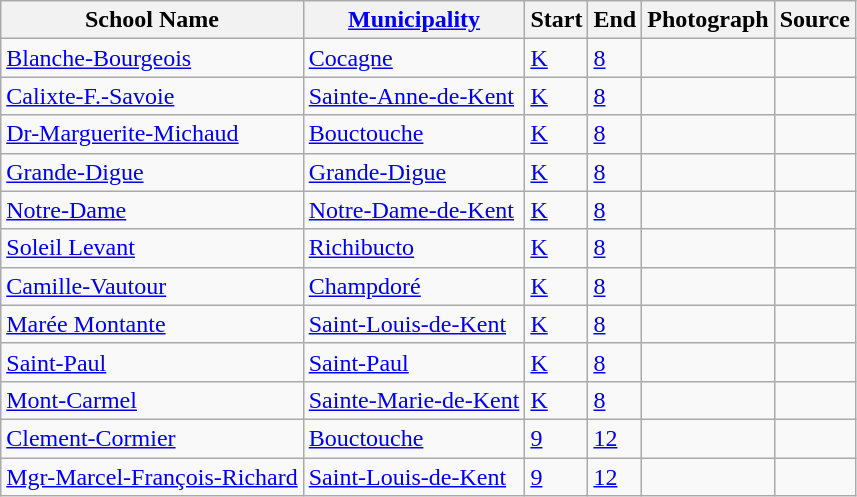<table class="wikitable sortable">
<tr>
<th>School Name</th>
<th><a href='#'>Municipality</a></th>
<th>Start</th>
<th>End</th>
<th>Photograph</th>
<th>Source</th>
</tr>
<tr>
<td><a href='#'>Blanche-Bourgeois</a></td>
<td><a href='#'>Cocagne</a></td>
<td><a href='#'>K</a></td>
<td><a href='#'>8</a></td>
<td></td>
<td></td>
</tr>
<tr>
<td><a href='#'>Calixte-F.-Savoie</a></td>
<td><a href='#'>Sainte-Anne-de-Kent</a></td>
<td><a href='#'>K</a></td>
<td><a href='#'>8</a></td>
<td></td>
<td></td>
</tr>
<tr>
<td><a href='#'>Dr-Marguerite-Michaud</a></td>
<td><a href='#'>Bouctouche</a></td>
<td><a href='#'>K</a></td>
<td><a href='#'>8</a></td>
<td></td>
<td></td>
</tr>
<tr>
<td><a href='#'>Grande-Digue</a></td>
<td><a href='#'>Grande-Digue</a></td>
<td><a href='#'>K</a></td>
<td><a href='#'>8</a></td>
<td></td>
<td></td>
</tr>
<tr>
<td><a href='#'>Notre-Dame</a></td>
<td><a href='#'>Notre-Dame-de-Kent</a></td>
<td><a href='#'>K</a></td>
<td><a href='#'>8</a></td>
<td></td>
<td></td>
</tr>
<tr>
<td><a href='#'>Soleil Levant</a></td>
<td><a href='#'>Richibucto</a></td>
<td><a href='#'>K</a></td>
<td><a href='#'>8</a></td>
<td></td>
<td></td>
</tr>
<tr>
<td><a href='#'>Camille-Vautour</a></td>
<td><a href='#'>Champdoré</a></td>
<td><a href='#'>K</a></td>
<td><a href='#'>8</a></td>
<td></td>
<td></td>
</tr>
<tr>
<td><a href='#'>Marée Montante</a></td>
<td><a href='#'>Saint-Louis-de-Kent</a></td>
<td><a href='#'>K</a></td>
<td><a href='#'>8</a></td>
<td></td>
<td></td>
</tr>
<tr>
<td><a href='#'>Saint-Paul</a></td>
<td><a href='#'>Saint-Paul</a></td>
<td><a href='#'>K</a></td>
<td><a href='#'>8</a></td>
<td></td>
<td></td>
</tr>
<tr>
<td><a href='#'>Mont-Carmel</a></td>
<td><a href='#'>Sainte-Marie-de-Kent</a></td>
<td><a href='#'>K</a></td>
<td><a href='#'>8</a></td>
<td></td>
<td></td>
</tr>
<tr>
<td><a href='#'>Clement-Cormier</a></td>
<td><a href='#'>Bouctouche</a></td>
<td><a href='#'>9</a></td>
<td><a href='#'>12</a></td>
<td></td>
<td></td>
</tr>
<tr>
<td><a href='#'>Mgr-Marcel-François-Richard</a></td>
<td><a href='#'>Saint-Louis-de-Kent</a></td>
<td><a href='#'>9</a></td>
<td><a href='#'>12</a></td>
<td></td>
<td></td>
</tr>
</table>
